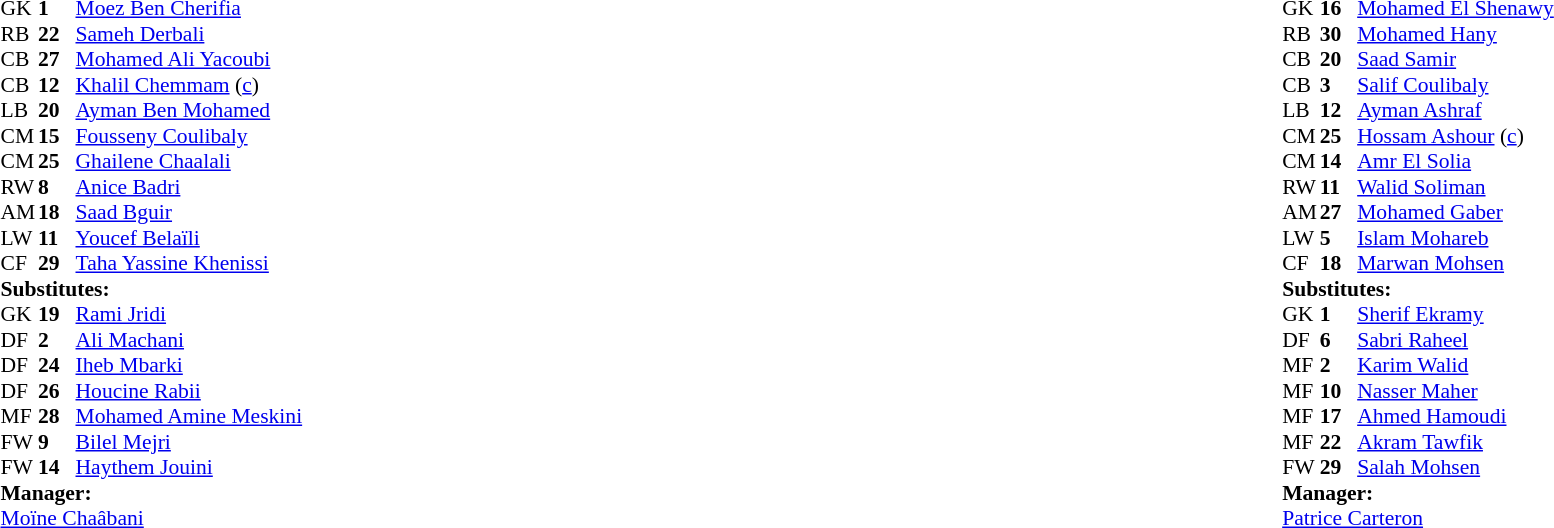<table width="100%">
<tr>
<td valign="top" width="40%"><br><table style="font-size:90%" cellspacing="0" cellpadding="0">
<tr>
<th width=25></th>
<th width=25></th>
</tr>
<tr>
<td>GK</td>
<td><strong>1</strong></td>
<td> <a href='#'>Moez Ben Cherifia</a></td>
<td></td>
</tr>
<tr>
<td>RB</td>
<td><strong>22</strong></td>
<td> <a href='#'>Sameh Derbali</a></td>
</tr>
<tr>
<td>CB</td>
<td><strong>27</strong></td>
<td> <a href='#'>Mohamed Ali Yacoubi</a></td>
</tr>
<tr>
<td>CB</td>
<td><strong>12</strong></td>
<td> <a href='#'>Khalil Chemmam</a> (<a href='#'>c</a>)</td>
</tr>
<tr>
<td>LB</td>
<td><strong>20</strong></td>
<td> <a href='#'>Ayman Ben Mohamed</a></td>
</tr>
<tr>
<td>CM</td>
<td><strong>15</strong></td>
<td> <a href='#'>Fousseny Coulibaly</a></td>
<td></td>
</tr>
<tr>
<td>CM</td>
<td><strong>25</strong></td>
<td> <a href='#'>Ghailene Chaalali</a></td>
</tr>
<tr>
<td>RW</td>
<td><strong>8</strong></td>
<td> <a href='#'>Anice Badri</a></td>
</tr>
<tr>
<td>AM</td>
<td><strong>18</strong></td>
<td> <a href='#'>Saad Bguir</a></td>
<td></td>
<td></td>
</tr>
<tr>
<td>LW</td>
<td><strong>11</strong></td>
<td> <a href='#'>Youcef Belaïli</a></td>
<td></td>
<td></td>
</tr>
<tr>
<td>CF</td>
<td><strong>29</strong></td>
<td> <a href='#'>Taha Yassine Khenissi</a></td>
<td></td>
<td></td>
</tr>
<tr>
<td colspan=3><strong>Substitutes:</strong></td>
</tr>
<tr>
<td>GK</td>
<td><strong>19</strong></td>
<td> <a href='#'>Rami Jridi</a></td>
</tr>
<tr>
<td>DF</td>
<td><strong>2</strong></td>
<td> <a href='#'>Ali Machani</a></td>
</tr>
<tr>
<td>DF</td>
<td><strong>24</strong></td>
<td> <a href='#'>Iheb Mbarki</a></td>
</tr>
<tr>
<td>DF</td>
<td><strong>26</strong></td>
<td> <a href='#'>Houcine Rabii</a></td>
<td></td>
<td></td>
</tr>
<tr>
<td>MF</td>
<td><strong>28</strong></td>
<td> <a href='#'>Mohamed Amine Meskini</a></td>
<td></td>
<td></td>
</tr>
<tr>
<td>FW</td>
<td><strong>9</strong></td>
<td> <a href='#'>Bilel Mejri</a></td>
<td></td>
<td></td>
</tr>
<tr>
<td>FW</td>
<td><strong>14</strong></td>
<td> <a href='#'>Haythem Jouini</a></td>
</tr>
<tr>
<td colspan=3><strong>Manager:</strong></td>
</tr>
<tr>
<td colspan=3> <a href='#'>Moïne Chaâbani</a></td>
</tr>
</table>
</td>
<td valign="top"></td>
<td valign="top" width="50%"><br><table style="font-size:90%; margin:auto" cellspacing="0" cellpadding="0">
<tr>
<th width=25></th>
<th width=25></th>
</tr>
<tr>
<td>GK</td>
<td><strong>16</strong></td>
<td> <a href='#'>Mohamed El Shenawy</a></td>
</tr>
<tr>
<td>RB</td>
<td><strong>30</strong></td>
<td> <a href='#'>Mohamed Hany</a></td>
<td></td>
<td></td>
</tr>
<tr>
<td>CB</td>
<td><strong>20</strong></td>
<td> <a href='#'>Saad Samir</a></td>
</tr>
<tr>
<td>CB</td>
<td><strong>3</strong></td>
<td> <a href='#'>Salif Coulibaly</a></td>
</tr>
<tr>
<td>LB</td>
<td><strong>12</strong></td>
<td> <a href='#'>Ayman Ashraf</a></td>
</tr>
<tr>
<td>CM</td>
<td><strong>25</strong></td>
<td> <a href='#'>Hossam Ashour</a> (<a href='#'>c</a>)</td>
</tr>
<tr>
<td>CM</td>
<td><strong>14</strong></td>
<td> <a href='#'>Amr El Solia</a></td>
<td></td>
<td></td>
</tr>
<tr>
<td>RW</td>
<td><strong>11</strong></td>
<td> <a href='#'>Walid Soliman</a></td>
<td></td>
</tr>
<tr>
<td>AM</td>
<td><strong>27</strong></td>
<td> <a href='#'>Mohamed Gaber</a></td>
<td></td>
<td></td>
</tr>
<tr>
<td>LW</td>
<td><strong>5</strong></td>
<td> <a href='#'>Islam Mohareb</a></td>
</tr>
<tr>
<td>CF</td>
<td><strong>18</strong></td>
<td> <a href='#'>Marwan Mohsen</a></td>
</tr>
<tr>
<td colspan=3><strong>Substitutes:</strong></td>
</tr>
<tr>
<td>GK</td>
<td><strong>1</strong></td>
<td> <a href='#'>Sherif Ekramy</a></td>
</tr>
<tr>
<td>DF</td>
<td><strong>6</strong></td>
<td> <a href='#'>Sabri Raheel</a></td>
</tr>
<tr>
<td>MF</td>
<td><strong>2</strong></td>
<td> <a href='#'>Karim Walid</a></td>
<td></td>
<td></td>
</tr>
<tr>
<td>MF</td>
<td><strong>10</strong></td>
<td> <a href='#'>Nasser Maher</a></td>
</tr>
<tr>
<td>MF</td>
<td><strong>17</strong></td>
<td> <a href='#'>Ahmed Hamoudi</a></td>
<td></td>
<td></td>
</tr>
<tr>
<td>MF</td>
<td><strong>22</strong></td>
<td> <a href='#'>Akram Tawfik</a></td>
</tr>
<tr>
<td>FW</td>
<td><strong>29</strong></td>
<td> <a href='#'>Salah Mohsen</a></td>
<td></td>
<td></td>
</tr>
<tr>
<td colspan=3><strong>Manager:</strong></td>
</tr>
<tr>
<td colspan=3> <a href='#'>Patrice Carteron</a></td>
</tr>
</table>
</td>
</tr>
</table>
